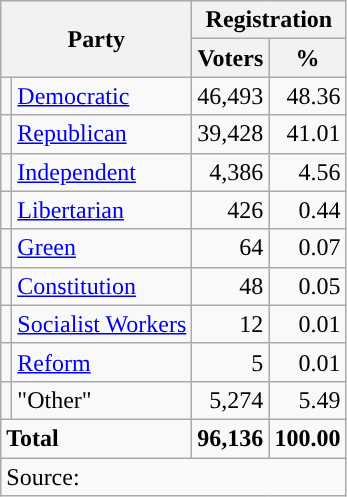<table class="wikitable">
<tr>
<th colspan="2" rowspan="2">Party</th>
<th colspan="2">Registration</th>
</tr>
<tr>
<th>Voters</th>
<th>%</th>
</tr>
<tr>
<td style="background-color:"></td>
<td><a href='#'>Democratic</a></td>
<td style="text-align:right;">46,493</td>
<td style="text-align:right;">48.36</td>
</tr>
<tr>
<td style="background-color:"></td>
<td><a href='#'>Republican</a></td>
<td style="text-align:right;">39,428</td>
<td style="text-align:right;">41.01</td>
</tr>
<tr>
<td style="background-color:"></td>
<td><a href='#'>Independent</a></td>
<td style="text-align:right;">4,386</td>
<td style="text-align:right;">4.56</td>
</tr>
<tr>
<td style="background-color:"></td>
<td><a href='#'>Libertarian</a></td>
<td style="text-align:right;">426</td>
<td style="text-align:right;">0.44</td>
</tr>
<tr>
<td style="background-color:"></td>
<td><a href='#'>Green</a></td>
<td style="text-align:right;">64</td>
<td style="text-align:right;">0.07</td>
</tr>
<tr>
<td style="background-color:"></td>
<td><a href='#'>Constitution</a></td>
<td style="text-align:right;">48</td>
<td style="text-align:right;">0.05</td>
</tr>
<tr>
<td style="background-color:"></td>
<td><a href='#'>Socialist Workers</a></td>
<td style="text-align:right;">12</td>
<td style="text-align:right;">0.01</td>
</tr>
<tr>
<td style="background-color:"></td>
<td><a href='#'>Reform</a></td>
<td style="text-align:right;">5</td>
<td style="text-align:right;">0.01</td>
</tr>
<tr>
<td></td>
<td>"Other"</td>
<td style="text-align:right;">5,274</td>
<td style="text-align:right;">5.49</td>
</tr>
<tr>
<td colspan="2"><strong>Total</strong></td>
<td style="text-align:right;"><strong>96,136</strong></td>
<td style="text-align:right;"><strong>100.00</strong></td>
</tr>
<tr>
<td colspan="4">Source: <em></em></td>
</tr>
</table>
